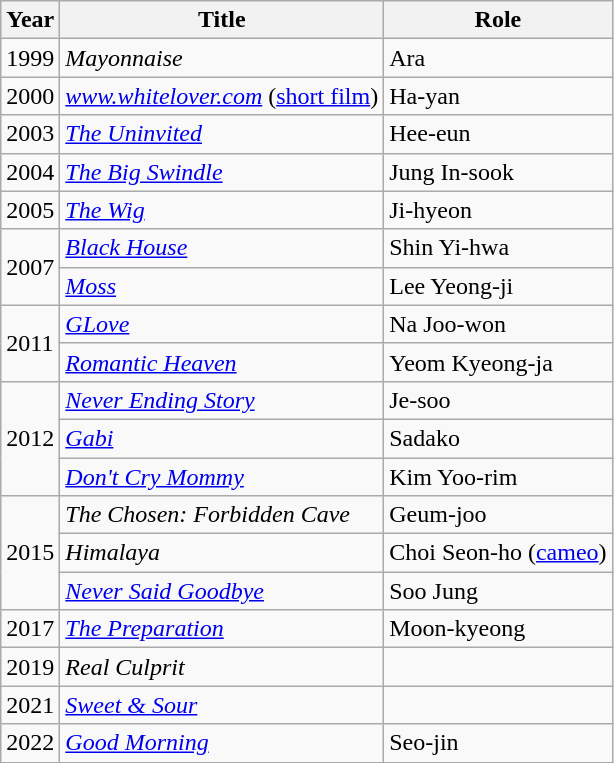<table class="wikitable sortable">
<tr>
<th>Year</th>
<th>Title</th>
<th>Role</th>
</tr>
<tr>
<td>1999</td>
<td><em>Mayonnaise</em></td>
<td>Ara</td>
</tr>
<tr>
<td>2000</td>
<td><em><a href='#'>www.whitelover.com</a></em> (<a href='#'>short film</a>)</td>
<td>Ha-yan</td>
</tr>
<tr>
<td>2003</td>
<td><em><a href='#'>The Uninvited</a></em></td>
<td>Hee-eun</td>
</tr>
<tr>
<td>2004</td>
<td><em><a href='#'>The Big Swindle</a></em></td>
<td>Jung In-sook</td>
</tr>
<tr>
<td>2005</td>
<td><em><a href='#'>The Wig</a></em></td>
<td>Ji-hyeon</td>
</tr>
<tr>
<td rowspan=2>2007</td>
<td><em><a href='#'>Black House</a></em></td>
<td>Shin Yi-hwa</td>
</tr>
<tr>
<td><em><a href='#'>Moss</a></em></td>
<td>Lee Yeong-ji</td>
</tr>
<tr>
<td rowspan=2>2011</td>
<td><em><a href='#'>GLove</a></em></td>
<td>Na Joo-won</td>
</tr>
<tr>
<td><em><a href='#'>Romantic Heaven</a></em></td>
<td>Yeom Kyeong-ja</td>
</tr>
<tr>
<td rowspan=3>2012</td>
<td><em><a href='#'>Never Ending Story</a></em></td>
<td>Je-soo</td>
</tr>
<tr>
<td><em><a href='#'>Gabi</a></em></td>
<td>Sadako</td>
</tr>
<tr>
<td><em><a href='#'>Don't Cry Mommy</a></em></td>
<td>Kim Yoo-rim</td>
</tr>
<tr>
<td rowspan=3>2015</td>
<td><em>The Chosen: Forbidden Cave</em></td>
<td>Geum-joo</td>
</tr>
<tr>
<td><em>Himalaya</em></td>
<td>Choi Seon-ho (<a href='#'>cameo</a>)</td>
</tr>
<tr>
<td><em><a href='#'>Never Said Goodbye</a></em></td>
<td>Soo Jung</td>
</tr>
<tr>
<td rowspan=1>2017</td>
<td><em><a href='#'>The Preparation</a></em></td>
<td>Moon-kyeong</td>
</tr>
<tr>
<td>2019</td>
<td><em>Real Culprit</em></td>
<td></td>
</tr>
<tr>
<td>2021</td>
<td><em><a href='#'>Sweet & Sour</a></em></td>
<td></td>
</tr>
<tr>
<td>2022</td>
<td><em><a href='#'>Good Morning</a></em></td>
<td>Seo-jin</td>
</tr>
</table>
